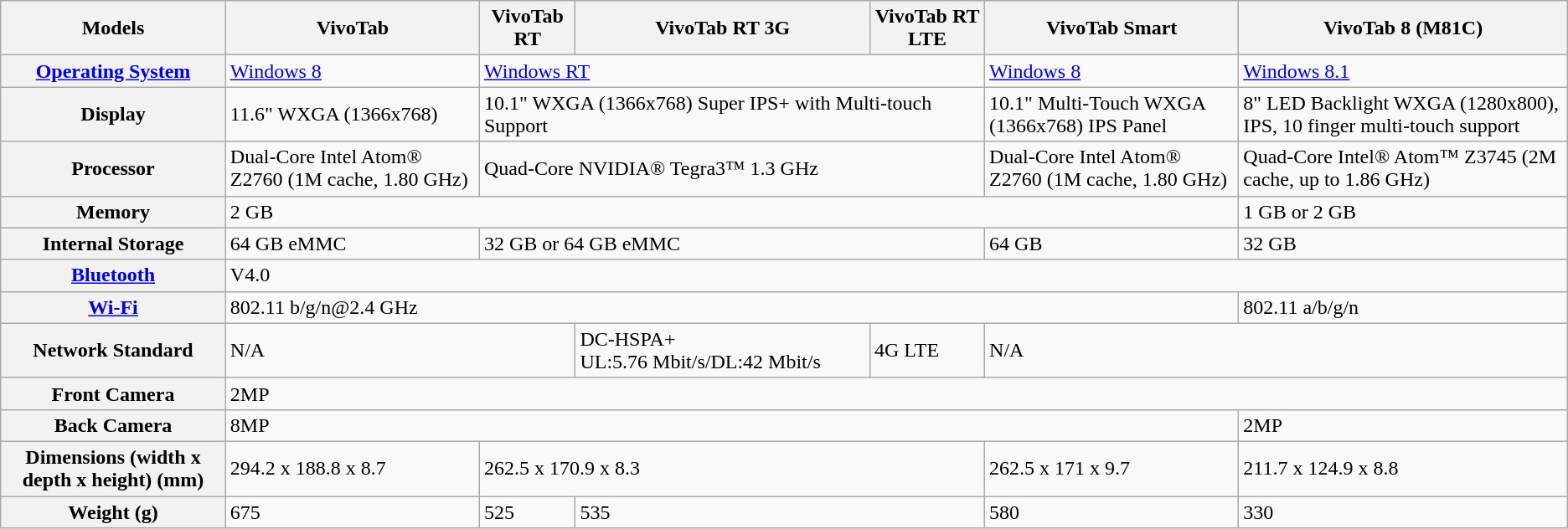<table class="wikitable">
<tr>
<th>Models</th>
<th>VivoTab</th>
<th><strong>VivoTab RT</strong></th>
<th><strong>VivoTab RT 3G</strong></th>
<th>VivoTab RT LTE</th>
<th>VivoTab Smart</th>
<th>VivoTab 8 (M81C)</th>
</tr>
<tr>
<th><strong><a href='#'>Operating System</a></strong></th>
<td><a href='#'>Windows 8</a></td>
<td colspan="3"><a href='#'>Windows RT</a></td>
<td><a href='#'>Windows 8</a></td>
<td><a href='#'>Windows 8.1</a></td>
</tr>
<tr>
<th><strong>Display</strong></th>
<td>11.6" WXGA (1366x768)</td>
<td colspan="3">10.1" WXGA (1366x768) Super IPS+ with Multi-touch Support</td>
<td>10.1" Multi-Touch WXGA (1366x768) IPS Panel</td>
<td>8" LED Backlight WXGA (1280x800), IPS, 10 finger multi-touch support</td>
</tr>
<tr>
<th><strong>Processor</strong></th>
<td>Dual-Core Intel Atom® Z2760 (1M cache, 1.80 GHz)</td>
<td colspan="3">Quad-Core NVIDIA® Tegra3™ 1.3 GHz</td>
<td>Dual-Core Intel Atom® Z2760 (1M cache, 1.80 GHz)</td>
<td>Quad-Core Intel® Atom™ Z3745 (2M cache, up to 1.86 GHz)</td>
</tr>
<tr>
<th><strong>Memory</strong></th>
<td colspan="5">2 GB</td>
<td>1 GB or 2 GB</td>
</tr>
<tr>
<th><strong>Internal Storage</strong></th>
<td>64 GB eMMC</td>
<td colspan="3">32 GB or 64 GB eMMC</td>
<td>64 GB</td>
<td>32 GB</td>
</tr>
<tr>
<th><strong><a href='#'>Bluetooth</a></strong></th>
<td colspan="6">V4.0</td>
</tr>
<tr>
<th><strong><a href='#'>Wi-Fi</a></strong></th>
<td colspan="5">802.11 b/g/n@2.4 GHz</td>
<td>802.11 a/b/g/n</td>
</tr>
<tr>
<th><strong>Network Standard</strong></th>
<td colspan="2">N/A</td>
<td>DC-HSPA+ UL:5.76 Mbit/s/DL:42 Mbit/s</td>
<td>4G LTE</td>
<td colspan="2">N/A</td>
</tr>
<tr>
<th><strong>Front Camera</strong></th>
<td colspan="6">2MP</td>
</tr>
<tr>
<th><strong>Back Camera</strong></th>
<td colspan="5">8MP</td>
<td>2MP</td>
</tr>
<tr>
<th><strong>Dimensions (width x depth x height) (mm)</strong></th>
<td>294.2 x 188.8 x 8.7</td>
<td colspan="3">262.5 x 170.9 x 8.3</td>
<td>262.5 x 171 x 9.7</td>
<td>211.7 x 124.9 x 8.8</td>
</tr>
<tr>
<th><strong>Weight (g)</strong></th>
<td>675</td>
<td>525</td>
<td colspan="2">535</td>
<td>580</td>
<td>330</td>
</tr>
</table>
